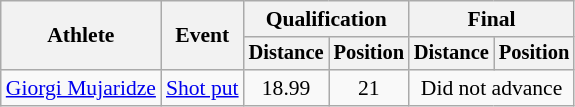<table class=wikitable style=font-size:90%>
<tr>
<th rowspan=2>Athlete</th>
<th rowspan=2>Event</th>
<th colspan=2>Qualification</th>
<th colspan=2>Final</th>
</tr>
<tr style=font-size:95%>
<th>Distance</th>
<th>Position</th>
<th>Distance</th>
<th>Position</th>
</tr>
<tr align=center>
<td align=left><a href='#'>Giorgi Mujaridze</a></td>
<td align=left><a href='#'>Shot put</a></td>
<td>18.99</td>
<td>21</td>
<td colspan=2>Did not advance</td>
</tr>
</table>
